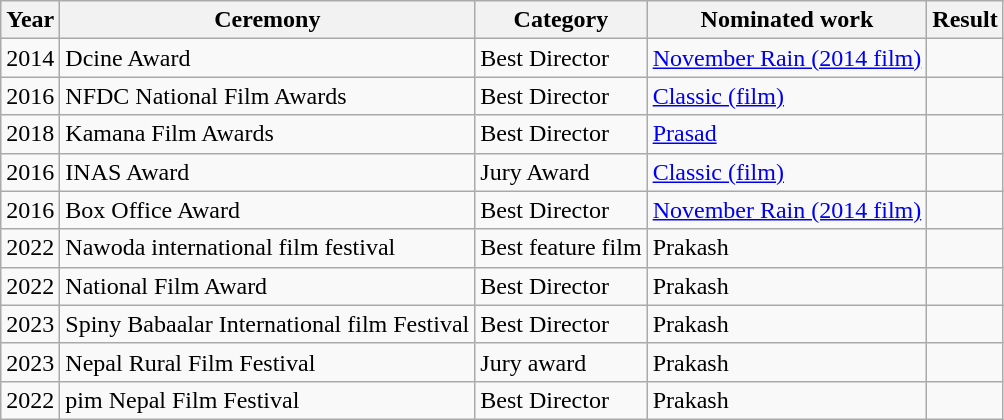<table class="wikitable mw-collapsible";  >
<tr>
<th scope="col">Year</th>
<th scope="col">Ceremony</th>
<th scope="col">Category</th>
<th scope="col">Nominated work</th>
<th scope="col">Result</th>
</tr>
<tr>
<td>2014</td>
<td>Dcine Award</td>
<td>Best Director</td>
<td><a href='#'>November Rain (2014 film)</a></td>
<td></td>
</tr>
<tr>
<td>2016</td>
<td>NFDC National Film Awards</td>
<td>Best Director</td>
<td><a href='#'>Classic (film)</a></td>
<td></td>
</tr>
<tr>
<td>2018</td>
<td>Kamana Film Awards</td>
<td>Best Director</td>
<td><a href='#'>Prasad</a></td>
<td></td>
</tr>
<tr>
<td>2016</td>
<td>INAS Award</td>
<td>Jury Award</td>
<td><a href='#'>Classic (film)</a></td>
<td></td>
</tr>
<tr>
<td>2016</td>
<td>Box Office Award</td>
<td>Best Director</td>
<td><a href='#'>November Rain (2014 film)</a></td>
<td></td>
</tr>
<tr>
<td>2022</td>
<td>Nawoda international film festival</td>
<td>Best feature film</td>
<td>Prakash</td>
<td></td>
</tr>
<tr>
<td>2022</td>
<td>National Film Award</td>
<td>Best Director</td>
<td>Prakash</td>
<td></td>
</tr>
<tr>
<td>2023</td>
<td>Spiny Babaalar International film Festival</td>
<td>Best Director</td>
<td>Prakash</td>
<td></td>
</tr>
<tr>
<td>2023</td>
<td>Nepal Rural Film Festival</td>
<td>Jury award</td>
<td>Prakash</td>
<td></td>
</tr>
<tr>
<td>2022</td>
<td>pim Nepal Film Festival</td>
<td>Best Director</td>
<td>Prakash</td>
<td></td>
</tr>
</table>
